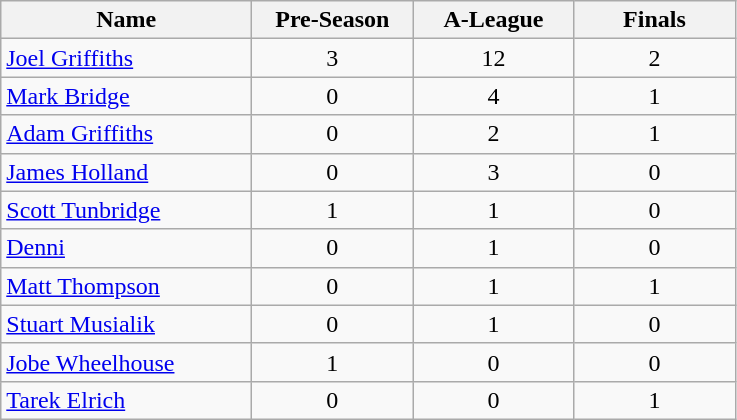<table class="wikitable sortable" style="text-align: center;">
<tr>
<th width=160>Name</th>
<th width=100>Pre-Season</th>
<th width=100>A-League</th>
<th width=100>Finals</th>
</tr>
<tr>
<td style="text-align:left;"> <a href='#'>Joel Griffiths</a></td>
<td>3</td>
<td>12</td>
<td>2</td>
</tr>
<tr>
<td style="text-align:left;"> <a href='#'>Mark Bridge</a></td>
<td>0</td>
<td>4</td>
<td>1</td>
</tr>
<tr>
<td style="text-align:left;"> <a href='#'>Adam Griffiths</a></td>
<td>0</td>
<td>2</td>
<td>1</td>
</tr>
<tr>
<td style="text-align:left;"> <a href='#'>James Holland</a></td>
<td>0</td>
<td>3</td>
<td>0</td>
</tr>
<tr>
<td style="text-align:left;"> <a href='#'>Scott Tunbridge</a></td>
<td>1</td>
<td>1</td>
<td>0</td>
</tr>
<tr>
<td style="text-align:left;"> <a href='#'>Denni</a></td>
<td>0</td>
<td>1</td>
<td>0</td>
</tr>
<tr>
<td style="text-align:left;"> <a href='#'>Matt Thompson</a></td>
<td>0</td>
<td>1</td>
<td>1</td>
</tr>
<tr>
<td style="text-align:left;"> <a href='#'>Stuart Musialik</a></td>
<td>0</td>
<td>1</td>
<td>0</td>
</tr>
<tr>
<td style="text-align:left;"> <a href='#'>Jobe Wheelhouse</a></td>
<td>1</td>
<td>0</td>
<td>0</td>
</tr>
<tr>
<td style="text-align:left;"> <a href='#'>Tarek Elrich</a></td>
<td>0</td>
<td>0</td>
<td>1</td>
</tr>
</table>
